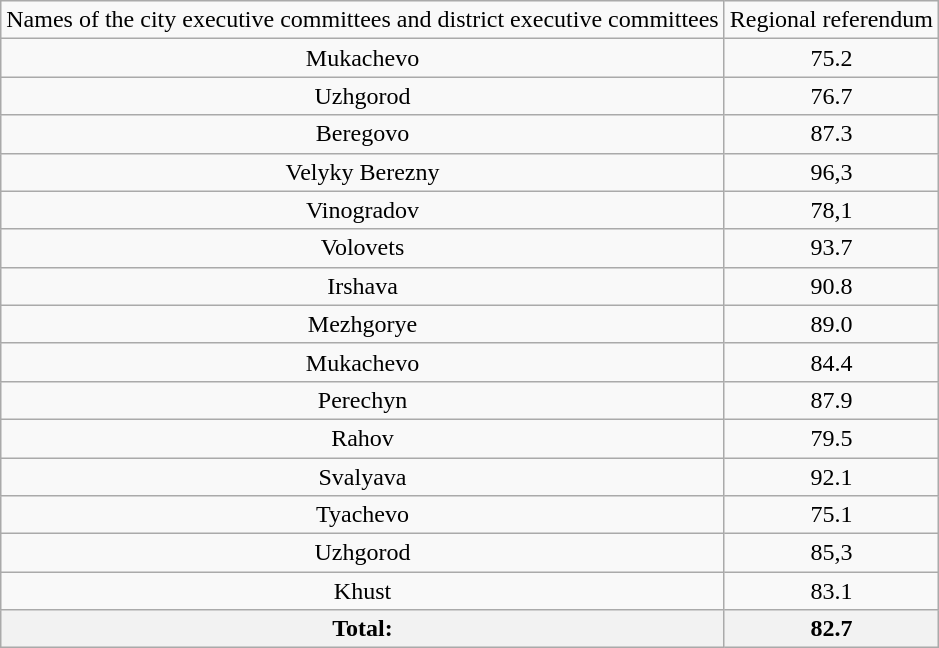<table class="wikitable" style="text-align:center">
<tr>
<td>Names of the city executive committees and district executive committees</td>
<td>Regional referendum</td>
</tr>
<tr>
<td>Mukachevo</td>
<td>75.2</td>
</tr>
<tr>
<td>Uzhgorod</td>
<td>76.7</td>
</tr>
<tr>
<td>Beregovo</td>
<td>87.3</td>
</tr>
<tr>
<td>Velyky Berezny</td>
<td>96,3</td>
</tr>
<tr>
<td>Vinogradov</td>
<td>78,1</td>
</tr>
<tr>
<td>Volovets</td>
<td>93.7</td>
</tr>
<tr>
<td>Irshava</td>
<td>90.8</td>
</tr>
<tr>
<td>Mezhgorye</td>
<td>89.0</td>
</tr>
<tr>
<td>Mukachevo</td>
<td>84.4</td>
</tr>
<tr>
<td>Perechyn</td>
<td>87.9</td>
</tr>
<tr>
<td>Rahov</td>
<td>79.5</td>
</tr>
<tr>
<td>Svalyava</td>
<td>92.1</td>
</tr>
<tr>
<td>Tyachevo</td>
<td>75.1</td>
</tr>
<tr>
<td>Uzhgorod</td>
<td>85,3</td>
</tr>
<tr>
<td>Khust</td>
<td>83.1</td>
</tr>
<tr class="sortbottom">
<th>Total:</th>
<th>82.7</th>
</tr>
</table>
